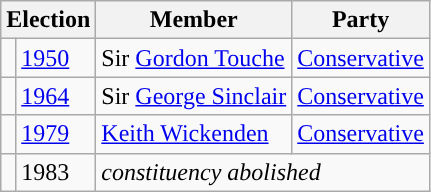<table class="wikitable">
<tr>
<th colspan="2">Election</th>
<th>Member</th>
<th>Party</th>
</tr>
<tr>
<td style="color:inherit;background-color: "></td>
<td><a href='#'>1950</a></td>
<td>Sir <a href='#'>Gordon Touche</a></td>
<td><a href='#'>Conservative</a></td>
</tr>
<tr>
<td style="color:inherit;background-color: "></td>
<td><a href='#'>1964</a></td>
<td>Sir <a href='#'>George Sinclair</a></td>
<td><a href='#'>Conservative</a></td>
</tr>
<tr>
<td style="color:inherit;background-color: "></td>
<td><a href='#'>1979</a></td>
<td><a href='#'>Keith Wickenden</a></td>
<td><a href='#'>Conservative</a></td>
</tr>
<tr>
<td></td>
<td>1983</td>
<td colspan=2><em>constituency abolished</em></td>
</tr>
</table>
